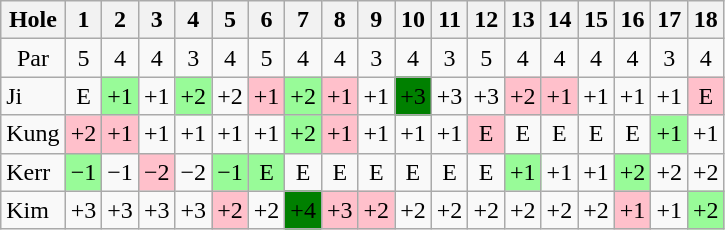<table class="wikitable" style="text-align:center">
<tr>
<th>Hole</th>
<th> 1 </th>
<th> 2 </th>
<th> 3 </th>
<th> 4 </th>
<th> 5 </th>
<th> 6 </th>
<th> 7 </th>
<th> 8 </th>
<th> 9 </th>
<th>10</th>
<th>11</th>
<th>12</th>
<th>13</th>
<th>14</th>
<th>15</th>
<th>16</th>
<th>17</th>
<th>18</th>
</tr>
<tr>
<td>Par</td>
<td>5</td>
<td>4</td>
<td>4</td>
<td>3</td>
<td>4</td>
<td>5</td>
<td>4</td>
<td>4</td>
<td>3</td>
<td>4</td>
<td>3</td>
<td>5</td>
<td>4</td>
<td>4</td>
<td>4</td>
<td>4</td>
<td>3</td>
<td>4</td>
</tr>
<tr>
<td align=left> Ji</td>
<td>E</td>
<td style="background: PaleGreen;">+1</td>
<td>+1</td>
<td style="background: PaleGreen;">+2</td>
<td>+2</td>
<td style="background: Pink;">+1</td>
<td style="background: PaleGreen;">+2</td>
<td style="background: Pink;">+1</td>
<td>+1</td>
<td style="background: Green;">+3</td>
<td>+3</td>
<td>+3</td>
<td style="background: Pink;">+2</td>
<td style="background: Pink;">+1</td>
<td>+1</td>
<td>+1</td>
<td>+1</td>
<td style="background: Pink;">E</td>
</tr>
<tr>
<td align=left> Kung</td>
<td style="background: Pink;">+2</td>
<td style="background: Pink;">+1</td>
<td>+1</td>
<td>+1</td>
<td>+1</td>
<td>+1</td>
<td style="background: PaleGreen;">+2</td>
<td style="background: Pink;">+1</td>
<td>+1</td>
<td>+1</td>
<td>+1</td>
<td style="background: Pink;">E</td>
<td>E</td>
<td>E</td>
<td>E</td>
<td>E</td>
<td style="background: PaleGreen;">+1</td>
<td>+1</td>
</tr>
<tr>
<td align=left> Kerr</td>
<td style="background: PaleGreen;">−1</td>
<td>−1</td>
<td style="background: Pink;">−2</td>
<td>−2</td>
<td style="background: PaleGreen;">−1</td>
<td style="background: PaleGreen;">E</td>
<td>E</td>
<td>E</td>
<td>E</td>
<td>E</td>
<td>E</td>
<td>E</td>
<td style="background: PaleGreen;">+1</td>
<td>+1</td>
<td>+1</td>
<td style="background: PaleGreen;">+2</td>
<td>+2</td>
<td>+2</td>
</tr>
<tr>
<td align=left> Kim</td>
<td>+3</td>
<td>+3</td>
<td>+3</td>
<td>+3</td>
<td style="background: Pink;">+2</td>
<td>+2</td>
<td style="background: Green;">+4</td>
<td style="background: Pink;">+3</td>
<td style="background: Pink;">+2</td>
<td>+2</td>
<td>+2</td>
<td>+2</td>
<td>+2</td>
<td>+2</td>
<td>+2</td>
<td style="background: Pink;">+1</td>
<td>+1</td>
<td style="background: PaleGreen;">+2</td>
</tr>
</table>
